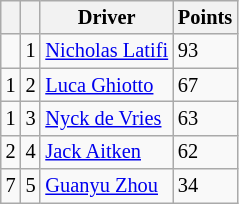<table class="wikitable" style="font-size: 85%;">
<tr>
<th></th>
<th></th>
<th>Driver</th>
<th>Points</th>
</tr>
<tr>
<td></td>
<td align="center">1</td>
<td> <a href='#'>Nicholas Latifi</a></td>
<td>93</td>
</tr>
<tr>
<td> 1</td>
<td align="center">2</td>
<td> <a href='#'>Luca Ghiotto</a></td>
<td>67</td>
</tr>
<tr>
<td> 1</td>
<td align="center">3</td>
<td> <a href='#'>Nyck de Vries</a></td>
<td>63</td>
</tr>
<tr>
<td> 2</td>
<td align="center">4</td>
<td> <a href='#'>Jack Aitken</a></td>
<td>62</td>
</tr>
<tr>
<td> 7</td>
<td align="center">5</td>
<td> <a href='#'>Guanyu Zhou</a></td>
<td>34</td>
</tr>
</table>
